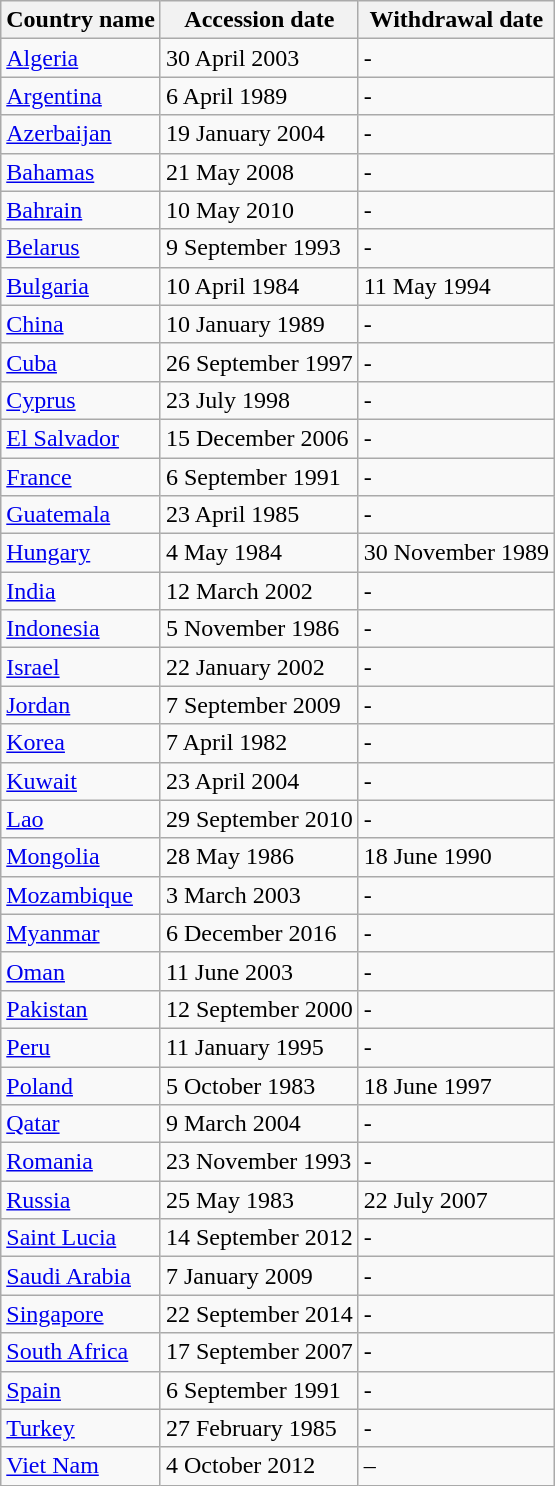<table class="wikitable">
<tr>
<th>Country name</th>
<th>Accession date</th>
<th>Withdrawal date</th>
</tr>
<tr>
<td><a href='#'>Algeria</a></td>
<td>30 April 2003</td>
<td>-</td>
</tr>
<tr>
<td><a href='#'>Argentina</a></td>
<td>6 April 1989</td>
<td>-</td>
</tr>
<tr>
<td><a href='#'>Azerbaijan</a></td>
<td>19 January 2004</td>
<td>-</td>
</tr>
<tr>
<td><a href='#'>Bahamas</a></td>
<td>21 May 2008</td>
<td>-</td>
</tr>
<tr>
<td><a href='#'>Bahrain</a></td>
<td>10 May 2010</td>
<td>-</td>
</tr>
<tr>
<td><a href='#'>Belarus</a></td>
<td>9 September 1993</td>
<td>-</td>
</tr>
<tr>
<td><a href='#'>Bulgaria</a></td>
<td>10 April 1984</td>
<td>11 May 1994</td>
</tr>
<tr>
<td><a href='#'>China</a></td>
<td>10 January 1989</td>
<td>-</td>
</tr>
<tr>
<td><a href='#'>Cuba</a></td>
<td>26 September 1997</td>
<td>-</td>
</tr>
<tr>
<td><a href='#'>Cyprus</a></td>
<td>23 July 1998</td>
<td>-</td>
</tr>
<tr>
<td><a href='#'>El Salvador</a></td>
<td>15 December 2006</td>
<td>-</td>
</tr>
<tr>
<td><a href='#'>France</a></td>
<td>6 September 1991</td>
<td>-</td>
</tr>
<tr>
<td><a href='#'>Guatemala</a></td>
<td>23 April 1985</td>
<td>-</td>
</tr>
<tr>
<td><a href='#'>Hungary</a></td>
<td>4 May 1984</td>
<td>30 November 1989</td>
</tr>
<tr>
<td><a href='#'>India</a></td>
<td>12 March 2002</td>
<td>-</td>
</tr>
<tr>
<td><a href='#'>Indonesia</a></td>
<td>5 November 1986</td>
<td>-</td>
</tr>
<tr>
<td><a href='#'>Israel</a></td>
<td>22 January 2002</td>
<td>-</td>
</tr>
<tr>
<td><a href='#'>Jordan</a></td>
<td>7 September 2009</td>
<td>-</td>
</tr>
<tr>
<td><a href='#'>Korea</a></td>
<td>7 April 1982</td>
<td>-</td>
</tr>
<tr>
<td><a href='#'>Kuwait</a></td>
<td>23 April 2004</td>
<td>-</td>
</tr>
<tr>
<td><a href='#'>Lao</a></td>
<td>29 September 2010</td>
<td>-</td>
</tr>
<tr>
<td><a href='#'>Mongolia</a></td>
<td>28 May 1986</td>
<td>18 June 1990</td>
</tr>
<tr>
<td><a href='#'>Mozambique</a></td>
<td>3 March 2003</td>
<td>-</td>
</tr>
<tr>
<td><a href='#'>Myanmar</a></td>
<td>6 December 2016</td>
<td>-</td>
</tr>
<tr>
<td><a href='#'>Oman</a></td>
<td>11 June 2003</td>
<td>-</td>
</tr>
<tr>
<td><a href='#'>Pakistan</a></td>
<td>12 September 2000</td>
<td>-</td>
</tr>
<tr>
<td><a href='#'>Peru</a></td>
<td>11 January 1995</td>
<td>-</td>
</tr>
<tr>
<td><a href='#'>Poland</a></td>
<td>5 October 1983</td>
<td>18 June 1997</td>
</tr>
<tr>
<td><a href='#'>Qatar</a></td>
<td>9 March 2004</td>
<td>-</td>
</tr>
<tr>
<td><a href='#'>Romania</a></td>
<td>23 November 1993</td>
<td>-</td>
</tr>
<tr>
<td><a href='#'>Russia</a></td>
<td>25 May 1983</td>
<td>22 July 2007</td>
</tr>
<tr>
<td><a href='#'>Saint Lucia</a></td>
<td>14 September 2012</td>
<td>-</td>
</tr>
<tr>
<td><a href='#'>Saudi Arabia</a></td>
<td>7 January 2009</td>
<td>-</td>
</tr>
<tr>
<td><a href='#'>Singapore</a></td>
<td>22 September 2014</td>
<td>-</td>
</tr>
<tr>
<td><a href='#'>South Africa</a></td>
<td>17 September 2007</td>
<td>-</td>
</tr>
<tr>
<td><a href='#'>Spain</a></td>
<td>6 September 1991</td>
<td>-</td>
</tr>
<tr>
<td><a href='#'>Turkey</a></td>
<td>27 February 1985</td>
<td>-</td>
</tr>
<tr>
<td><a href='#'>Viet Nam</a></td>
<td>4 October 2012</td>
<td>–</td>
</tr>
</table>
